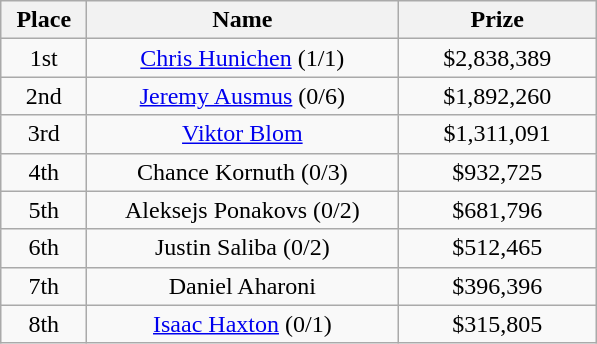<table class="wikitable">
<tr>
<th width="50">Place</th>
<th width="200">Name</th>
<th width="125">Prize</th>
</tr>
<tr>
<td align=center>1st</td>
<td align=center> <a href='#'>Chris Hunichen</a> (1/1)</td>
<td align=center>$2,838,389</td>
</tr>
<tr>
<td align=center>2nd</td>
<td align=center> <a href='#'>Jeremy Ausmus</a> (0/6)</td>
<td align=center>$1,892,260</td>
</tr>
<tr>
<td align=center>3rd</td>
<td align=center> <a href='#'>Viktor Blom</a></td>
<td align=center>$1,311,091</td>
</tr>
<tr>
<td align=center>4th</td>
<td align=center> Chance Kornuth (0/3)</td>
<td align=center>$932,725</td>
</tr>
<tr>
<td align=center>5th</td>
<td align=center> Aleksejs Ponakovs (0/2)</td>
<td align=center>$681,796</td>
</tr>
<tr>
<td align=center>6th</td>
<td align=center> Justin Saliba (0/2)</td>
<td align=center>$512,465</td>
</tr>
<tr>
<td align=center>7th</td>
<td align=center> Daniel Aharoni</td>
<td align=center>$396,396</td>
</tr>
<tr>
<td align=center>8th</td>
<td align=center> <a href='#'>Isaac Haxton</a> (0/1)</td>
<td align=center>$315,805</td>
</tr>
</table>
